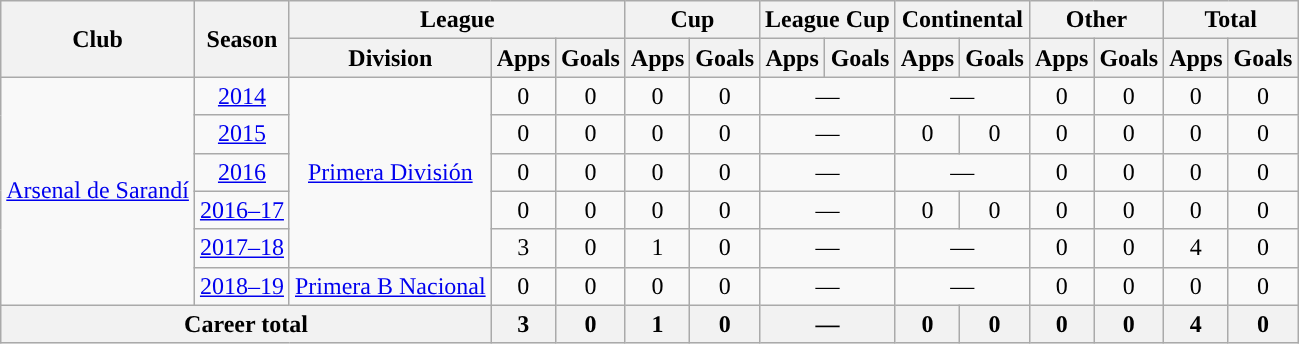<table class="wikitable" style="text-align:center">
<tr>
<th rowspan="2">Club</th>
<th rowspan="2">Season</th>
<th colspan="3">League</th>
<th colspan="2">Cup</th>
<th colspan="2">League Cup</th>
<th colspan="2">Continental</th>
<th colspan="2">Other</th>
<th colspan="2">Total</th>
</tr>
<tr>
<th>Division</th>
<th>Apps</th>
<th>Goals</th>
<th>Apps</th>
<th>Goals</th>
<th>Apps</th>
<th>Goals</th>
<th>Apps</th>
<th>Goals</th>
<th>Apps</th>
<th>Goals</th>
<th>Apps</th>
<th>Goals</th>
</tr>
<tr>
<td rowspan="6"><a href='#'>Arsenal de Sarandí</a></td>
<td><a href='#'>2014</a></td>
<td rowspan="5"><a href='#'>Primera División</a></td>
<td>0</td>
<td>0</td>
<td>0</td>
<td>0</td>
<td colspan="2">—</td>
<td colspan="2">—</td>
<td>0</td>
<td>0</td>
<td>0</td>
<td>0</td>
</tr>
<tr>
<td><a href='#'>2015</a></td>
<td>0</td>
<td>0</td>
<td>0</td>
<td>0</td>
<td colspan="2">—</td>
<td>0</td>
<td>0</td>
<td>0</td>
<td>0</td>
<td>0</td>
<td>0</td>
</tr>
<tr>
<td><a href='#'>2016</a></td>
<td>0</td>
<td>0</td>
<td>0</td>
<td>0</td>
<td colspan="2">—</td>
<td colspan="2">—</td>
<td>0</td>
<td>0</td>
<td>0</td>
<td>0</td>
</tr>
<tr>
<td><a href='#'>2016–17</a></td>
<td>0</td>
<td>0</td>
<td>0</td>
<td>0</td>
<td colspan="2">—</td>
<td>0</td>
<td>0</td>
<td>0</td>
<td>0</td>
<td>0</td>
<td>0</td>
</tr>
<tr>
<td><a href='#'>2017–18</a></td>
<td>3</td>
<td>0</td>
<td>1</td>
<td>0</td>
<td colspan="2">—</td>
<td colspan="2">—</td>
<td>0</td>
<td>0</td>
<td>4</td>
<td>0</td>
</tr>
<tr>
<td><a href='#'>2018–19</a></td>
<td rowspan="1"><a href='#'>Primera B Nacional</a></td>
<td>0</td>
<td>0</td>
<td>0</td>
<td>0</td>
<td colspan="2">—</td>
<td colspan="2">—</td>
<td>0</td>
<td>0</td>
<td>0</td>
<td>0</td>
</tr>
<tr>
<th colspan="3">Career total</th>
<th>3</th>
<th>0</th>
<th>1</th>
<th>0</th>
<th colspan="2">—</th>
<th>0</th>
<th>0</th>
<th>0</th>
<th>0</th>
<th>4</th>
<th>0</th>
</tr>
</table>
